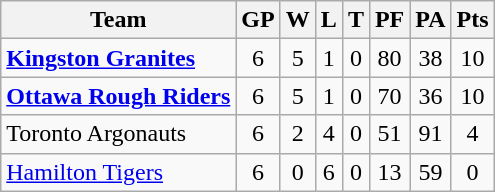<table class="wikitable">
<tr>
<th>Team</th>
<th>GP</th>
<th>W</th>
<th>L</th>
<th>T</th>
<th>PF</th>
<th>PA</th>
<th>Pts</th>
</tr>
<tr align="center">
<td align="left"><strong><a href='#'>Kingston Granites</a></strong></td>
<td>6</td>
<td>5</td>
<td>1</td>
<td>0</td>
<td>80</td>
<td>38</td>
<td>10</td>
</tr>
<tr align="center">
<td align="left"><strong><a href='#'>Ottawa Rough Riders</a></strong></td>
<td>6</td>
<td>5</td>
<td>1</td>
<td>0</td>
<td>70</td>
<td>36</td>
<td>10</td>
</tr>
<tr align="center">
<td align="left">Toronto Argonauts</td>
<td>6</td>
<td>2</td>
<td>4</td>
<td>0</td>
<td>51</td>
<td>91</td>
<td>4</td>
</tr>
<tr align="center">
<td align="left"><a href='#'>Hamilton Tigers</a></td>
<td>6</td>
<td>0</td>
<td>6</td>
<td>0</td>
<td>13</td>
<td>59</td>
<td>0</td>
</tr>
</table>
